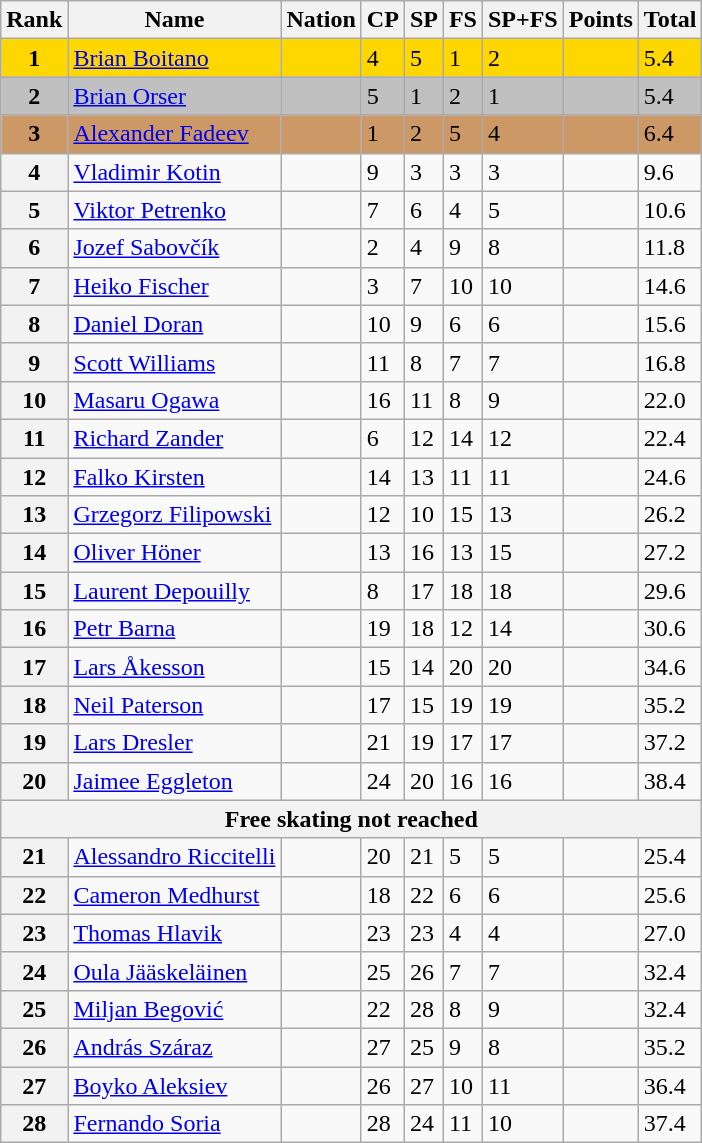<table class="wikitable">
<tr>
<th>Rank</th>
<th>Name</th>
<th>Nation</th>
<th>CP</th>
<th>SP</th>
<th>FS</th>
<th>SP+FS</th>
<th>Points</th>
<th>Total</th>
</tr>
<tr bgcolor=gold>
<td align=center><strong>1</strong></td>
<td><a href='#'>Brian Boitano</a></td>
<td></td>
<td>4</td>
<td>5</td>
<td>1</td>
<td>2</td>
<td></td>
<td>5.4</td>
</tr>
<tr bgcolor=silver>
<td align=center><strong>2</strong></td>
<td><a href='#'>Brian Orser</a></td>
<td></td>
<td>5</td>
<td>1</td>
<td>2</td>
<td>1</td>
<td></td>
<td>5.4</td>
</tr>
<tr bgcolor=cc9966>
<td align=center><strong>3</strong></td>
<td><a href='#'>Alexander Fadeev</a></td>
<td></td>
<td>1</td>
<td>2</td>
<td>5</td>
<td>4</td>
<td></td>
<td>6.4</td>
</tr>
<tr>
<th>4</th>
<td><a href='#'>Vladimir Kotin</a></td>
<td></td>
<td>9</td>
<td>3</td>
<td>3</td>
<td>3</td>
<td></td>
<td>9.6</td>
</tr>
<tr>
<th>5</th>
<td><a href='#'>Viktor Petrenko</a></td>
<td></td>
<td>7</td>
<td>6</td>
<td>4</td>
<td>5</td>
<td></td>
<td>10.6</td>
</tr>
<tr>
<th>6</th>
<td><a href='#'>Jozef Sabovčík</a></td>
<td></td>
<td>2</td>
<td>4</td>
<td>9</td>
<td>8</td>
<td></td>
<td>11.8</td>
</tr>
<tr>
<th>7</th>
<td><a href='#'>Heiko Fischer</a></td>
<td></td>
<td>3</td>
<td>7</td>
<td>10</td>
<td>10</td>
<td></td>
<td>14.6</td>
</tr>
<tr>
<th>8</th>
<td><a href='#'>Daniel Doran</a></td>
<td></td>
<td>10</td>
<td>9</td>
<td>6</td>
<td>6</td>
<td></td>
<td>15.6</td>
</tr>
<tr>
<th>9</th>
<td><a href='#'>Scott Williams</a></td>
<td></td>
<td>11</td>
<td>8</td>
<td>7</td>
<td>7</td>
<td></td>
<td>16.8</td>
</tr>
<tr>
<th>10</th>
<td><a href='#'>Masaru Ogawa</a></td>
<td></td>
<td>16</td>
<td>11</td>
<td>8</td>
<td>9</td>
<td></td>
<td>22.0</td>
</tr>
<tr>
<th>11</th>
<td><a href='#'>Richard Zander</a></td>
<td></td>
<td>6</td>
<td>12</td>
<td>14</td>
<td>12</td>
<td></td>
<td>22.4</td>
</tr>
<tr>
<th>12</th>
<td><a href='#'>Falko Kirsten</a></td>
<td></td>
<td>14</td>
<td>13</td>
<td>11</td>
<td>11</td>
<td></td>
<td>24.6</td>
</tr>
<tr>
<th>13</th>
<td><a href='#'>Grzegorz Filipowski</a></td>
<td></td>
<td>12</td>
<td>10</td>
<td>15</td>
<td>13</td>
<td></td>
<td>26.2</td>
</tr>
<tr>
<th>14</th>
<td><a href='#'>Oliver Höner</a></td>
<td></td>
<td>13</td>
<td>16</td>
<td>13</td>
<td>15</td>
<td></td>
<td>27.2</td>
</tr>
<tr>
<th>15</th>
<td><a href='#'>Laurent Depouilly</a></td>
<td></td>
<td>8</td>
<td>17</td>
<td>18</td>
<td>18</td>
<td></td>
<td>29.6</td>
</tr>
<tr>
<th>16</th>
<td><a href='#'>Petr Barna</a></td>
<td></td>
<td>19</td>
<td>18</td>
<td>12</td>
<td>14</td>
<td></td>
<td>30.6</td>
</tr>
<tr>
<th>17</th>
<td><a href='#'>Lars Åkesson</a></td>
<td></td>
<td>15</td>
<td>14</td>
<td>20</td>
<td>20</td>
<td></td>
<td>34.6</td>
</tr>
<tr>
<th>18</th>
<td><a href='#'>Neil Paterson</a></td>
<td></td>
<td>17</td>
<td>15</td>
<td>19</td>
<td>19</td>
<td></td>
<td>35.2</td>
</tr>
<tr>
<th>19</th>
<td><a href='#'>Lars Dresler</a></td>
<td></td>
<td>21</td>
<td>19</td>
<td>17</td>
<td>17</td>
<td></td>
<td>37.2</td>
</tr>
<tr>
<th>20</th>
<td><a href='#'>Jaimee Eggleton</a></td>
<td></td>
<td>24</td>
<td>20</td>
<td>16</td>
<td>16</td>
<td></td>
<td>38.4</td>
</tr>
<tr>
<th colspan=9>Free skating not reached</th>
</tr>
<tr>
<th>21</th>
<td><a href='#'>Alessandro Riccitelli</a></td>
<td></td>
<td>20</td>
<td>21</td>
<td>5</td>
<td>5</td>
<td></td>
<td>25.4</td>
</tr>
<tr>
<th>22</th>
<td><a href='#'>Cameron Medhurst</a></td>
<td></td>
<td>18</td>
<td>22</td>
<td>6</td>
<td>6</td>
<td></td>
<td>25.6</td>
</tr>
<tr>
<th>23</th>
<td><a href='#'>Thomas Hlavik</a></td>
<td></td>
<td>23</td>
<td>23</td>
<td>4</td>
<td>4</td>
<td></td>
<td>27.0</td>
</tr>
<tr>
<th>24</th>
<td><a href='#'>Oula Jääskeläinen</a></td>
<td></td>
<td>25</td>
<td>26</td>
<td>7</td>
<td>7</td>
<td></td>
<td>32.4</td>
</tr>
<tr>
<th>25</th>
<td><a href='#'>Miljan Begović</a></td>
<td></td>
<td>22</td>
<td>28</td>
<td>8</td>
<td>9</td>
<td></td>
<td>32.4</td>
</tr>
<tr>
<th>26</th>
<td><a href='#'>András Száraz</a></td>
<td></td>
<td>27</td>
<td>25</td>
<td>9</td>
<td>8</td>
<td></td>
<td>35.2</td>
</tr>
<tr>
<th>27</th>
<td><a href='#'>Boyko Aleksiev</a></td>
<td></td>
<td>26</td>
<td>27</td>
<td>10</td>
<td>11</td>
<td></td>
<td>36.4</td>
</tr>
<tr>
<th>28</th>
<td><a href='#'>Fernando Soria</a></td>
<td></td>
<td>28</td>
<td>24</td>
<td>11</td>
<td>10</td>
<td></td>
<td>37.4</td>
</tr>
</table>
